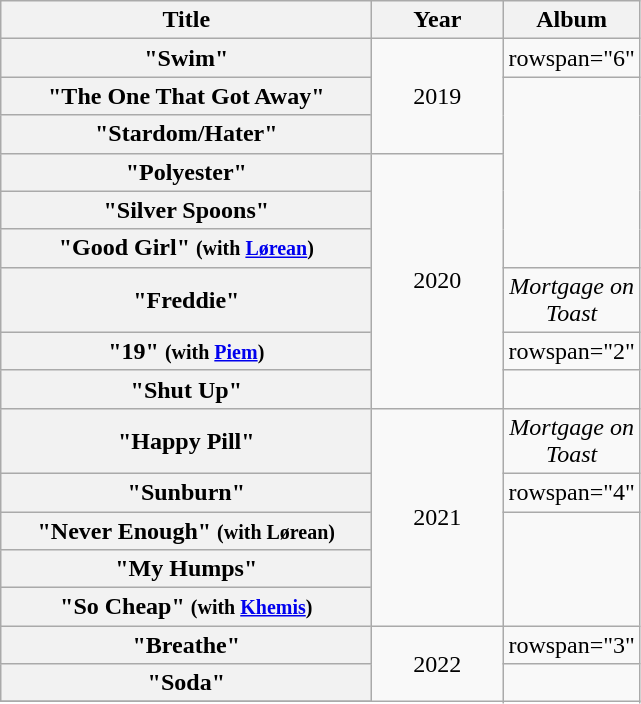<table class="wikitable plainrowheaders" style="text-align:center;">
<tr>
<th scope="col" style="width:15em;">Title</th>
<th scope="col" style="width:5em;">Year</th>
<th scope="col" style="width:5em;">Album</th>
</tr>
<tr>
<th scope="row">"Swim"</th>
<td rowspan="3">2019</td>
<td>rowspan="6" </td>
</tr>
<tr>
<th scope="row">"The One That Got Away"</th>
</tr>
<tr>
<th scope="row">"Stardom/Hater"</th>
</tr>
<tr>
<th scope="row">"Polyester"</th>
<td rowspan="6">2020</td>
</tr>
<tr>
<th scope="row">"Silver Spoons"</th>
</tr>
<tr>
<th scope="row">"Good Girl" <small>(with <a href='#'>Lørean</a>)</small></th>
</tr>
<tr>
<th scope="row">"Freddie"</th>
<td><em>Mortgage on Toast</em></td>
</tr>
<tr>
<th scope="row">"19" <small>(with <a href='#'>Piem</a>)</small></th>
<td>rowspan="2" </td>
</tr>
<tr>
<th scope="row">"Shut Up"</th>
</tr>
<tr>
<th scope="row">"Happy Pill"</th>
<td rowspan="5">2021</td>
<td><em>Mortgage on Toast</em></td>
</tr>
<tr>
<th scope="row">"Sunburn"</th>
<td>rowspan="4" </td>
</tr>
<tr>
<th scope="row">"Never Enough" <small>(with Lørean)</small></th>
</tr>
<tr>
<th scope="row">"My Humps"</th>
</tr>
<tr>
<th scope="row">"So Cheap" <small>(with <a href='#'>Khemis</a>)</small></th>
</tr>
<tr>
<th scope="row">"Breathe"</th>
<td rowspan="5">2022</td>
<td>rowspan="3" </td>
</tr>
<tr>
<th scope="row">"Soda"</th>
</tr>
<tr>
</tr>
</table>
